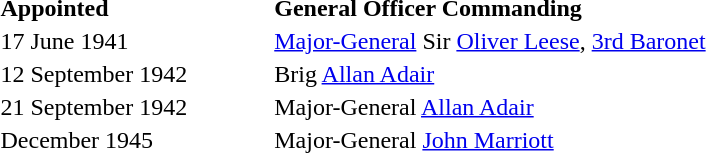<table width="600">
<tr>
<td><strong>Appointed</strong></td>
<td><strong>General Officer Commanding</strong></td>
</tr>
<tr>
<td>17 June 1941</td>
<td><a href='#'>Major-General</a> Sir <a href='#'>Oliver Leese</a>, <a href='#'>3rd Baronet</a></td>
</tr>
<tr>
<td>12 September 1942</td>
<td>Brig <a href='#'>Allan Adair</a></td>
</tr>
<tr>
<td>21 September 1942</td>
<td>Major-General <a href='#'>Allan Adair</a></td>
</tr>
<tr>
<td>December 1945</td>
<td>Major-General <a href='#'>John Marriott</a></td>
</tr>
</table>
